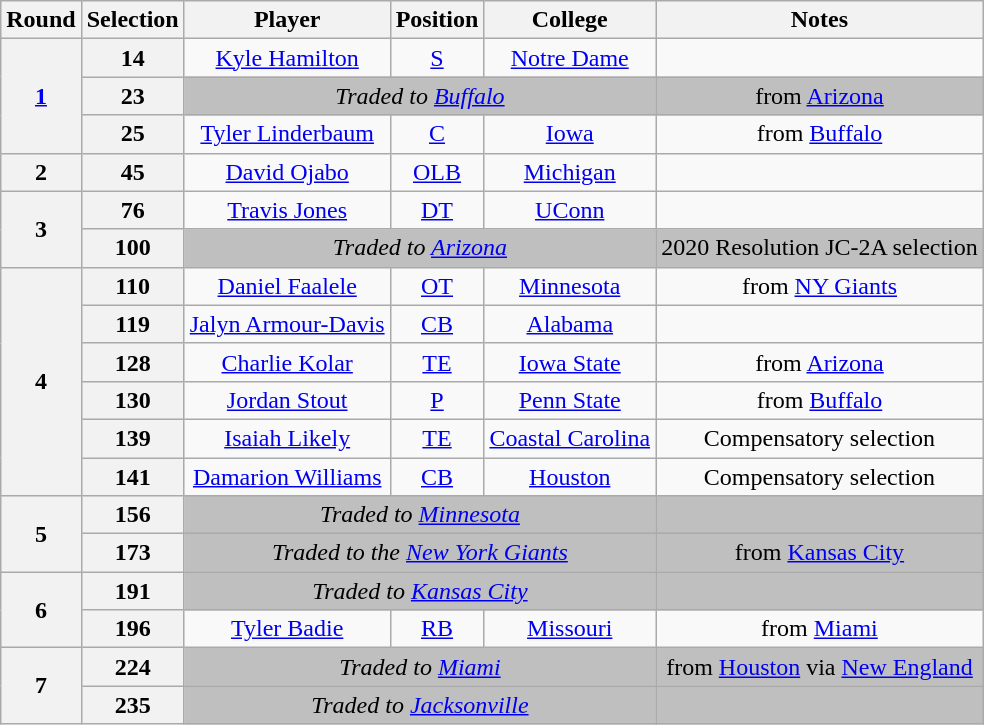<table class="wikitable" style="text-align:center">
<tr>
<th>Round</th>
<th>Selection</th>
<th>Player</th>
<th>Position</th>
<th>College</th>
<th>Notes</th>
</tr>
<tr>
<th rowspan="3"><a href='#'>1</a></th>
<th>14</th>
<td><a href='#'>Kyle Hamilton</a></td>
<td><a href='#'>S</a></td>
<td><a href='#'>Notre Dame</a></td>
<td></td>
</tr>
<tr>
<th>23</th>
<td colspan="3"style="background:#BFBFBF"><em>Traded to <a href='#'>Buffalo</a></em></td>
<td style="background:#BFBFBF">from <a href='#'>Arizona</a></td>
</tr>
<tr>
<th>25</th>
<td><a href='#'>Tyler Linderbaum</a></td>
<td><a href='#'>C</a></td>
<td><a href='#'>Iowa</a></td>
<td>from <a href='#'>Buffalo</a></td>
</tr>
<tr>
<th>2</th>
<th>45</th>
<td><a href='#'>David Ojabo</a></td>
<td><a href='#'>OLB</a></td>
<td><a href='#'>Michigan</a></td>
<td></td>
</tr>
<tr>
<th rowspan="2">3</th>
<th>76</th>
<td><a href='#'>Travis Jones</a></td>
<td><a href='#'>DT</a></td>
<td><a href='#'>UConn</a></td>
<td></td>
</tr>
<tr>
<th>100</th>
<td colspan="3" style="background:#BFBFBF"><em>Traded to <a href='#'>Arizona</a></em></td>
<td style="background:#BFBFBF">2020 Resolution JC-2A selection</td>
</tr>
<tr>
<th rowspan="6">4</th>
<th>110</th>
<td><a href='#'>Daniel Faalele</a></td>
<td><a href='#'>OT</a></td>
<td><a href='#'>Minnesota</a></td>
<td>from <a href='#'>NY Giants</a></td>
</tr>
<tr>
<th>119</th>
<td><a href='#'>Jalyn Armour-Davis</a></td>
<td><a href='#'>CB</a></td>
<td><a href='#'>Alabama</a></td>
<td></td>
</tr>
<tr>
<th>128</th>
<td><a href='#'>Charlie Kolar</a></td>
<td><a href='#'>TE</a></td>
<td><a href='#'>Iowa State</a></td>
<td>from <a href='#'>Arizona</a></td>
</tr>
<tr>
<th>130</th>
<td><a href='#'>Jordan Stout</a></td>
<td><a href='#'>P</a></td>
<td><a href='#'>Penn State</a></td>
<td>from <a href='#'>Buffalo</a></td>
</tr>
<tr>
<th>139</th>
<td><a href='#'>Isaiah Likely</a></td>
<td><a href='#'>TE</a></td>
<td><a href='#'>Coastal Carolina</a></td>
<td>Compensatory selection</td>
</tr>
<tr>
<th>141</th>
<td><a href='#'>Damarion Williams</a></td>
<td><a href='#'>CB</a></td>
<td><a href='#'>Houston</a></td>
<td>Compensatory selection</td>
</tr>
<tr>
<th rowspan="2">5</th>
<th>156</th>
<td colspan="3" style="background:#BFBFBF"><em>Traded to <a href='#'>Minnesota</a></em></td>
<td style="background:#BFBFBF"></td>
</tr>
<tr>
<th>173</th>
<td colspan="3" style="background:#BFBFBF"><em>Traded to the <a href='#'>New York Giants</a></em></td>
<td style="background:#BFBFBF">from <a href='#'>Kansas City</a></td>
</tr>
<tr>
<th rowspan="2">6</th>
<th>191</th>
<td colspan="3" style="background:#BFBFBF"><em>Traded to <a href='#'>Kansas City</a></em></td>
<td style="background:#BFBFBF"></td>
</tr>
<tr>
<th>196</th>
<td><a href='#'>Tyler Badie</a></td>
<td><a href='#'>RB</a></td>
<td><a href='#'>Missouri</a></td>
<td>from <a href='#'>Miami</a></td>
</tr>
<tr>
<th rowspan="2">7</th>
<th>224</th>
<td colspan="3" style="background:#BFBFBF"><em>Traded to <a href='#'>Miami</a></em></td>
<td style="background:#BFBFBF">from <a href='#'>Houston</a> via <a href='#'>New England</a></td>
</tr>
<tr>
<th>235</th>
<td colspan="3" style="background:#BFBFBF"><em>Traded to <a href='#'>Jacksonville</a></em></td>
<td style="background:#BFBFBF"></td>
</tr>
</table>
